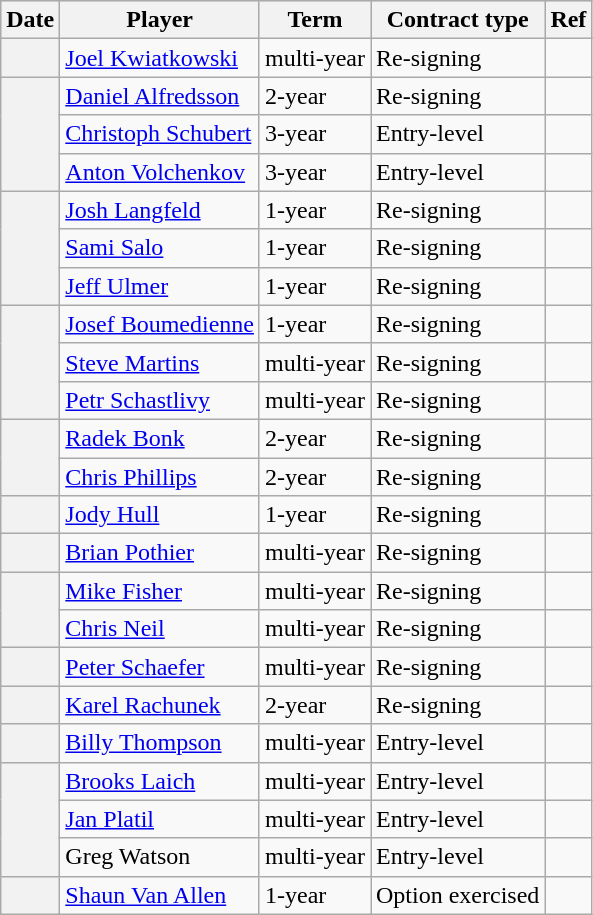<table class="wikitable plainrowheaders">
<tr style="background:#ddd; text-align:center;">
<th>Date</th>
<th>Player</th>
<th>Term</th>
<th>Contract type</th>
<th>Ref</th>
</tr>
<tr>
<th scope="row"></th>
<td><a href='#'>Joel Kwiatkowski</a></td>
<td>multi-year</td>
<td>Re-signing</td>
<td></td>
</tr>
<tr>
<th scope="row" rowspan=3></th>
<td><a href='#'>Daniel Alfredsson</a></td>
<td>2-year</td>
<td>Re-signing</td>
<td></td>
</tr>
<tr>
<td><a href='#'>Christoph Schubert</a></td>
<td>3-year</td>
<td>Entry-level</td>
<td></td>
</tr>
<tr>
<td><a href='#'>Anton Volchenkov</a></td>
<td>3-year</td>
<td>Entry-level</td>
<td></td>
</tr>
<tr>
<th scope="row" rowspan=3></th>
<td><a href='#'>Josh Langfeld</a></td>
<td>1-year</td>
<td>Re-signing</td>
<td></td>
</tr>
<tr>
<td><a href='#'>Sami Salo</a></td>
<td>1-year</td>
<td>Re-signing</td>
<td></td>
</tr>
<tr>
<td><a href='#'>Jeff Ulmer</a></td>
<td>1-year</td>
<td>Re-signing</td>
<td></td>
</tr>
<tr>
<th scope="row" rowspan=3></th>
<td><a href='#'>Josef Boumedienne</a></td>
<td>1-year</td>
<td>Re-signing</td>
<td></td>
</tr>
<tr>
<td><a href='#'>Steve Martins</a></td>
<td>multi-year</td>
<td>Re-signing</td>
<td></td>
</tr>
<tr>
<td><a href='#'>Petr Schastlivy</a></td>
<td>multi-year</td>
<td>Re-signing</td>
<td></td>
</tr>
<tr>
<th scope="row" rowspan=2></th>
<td><a href='#'>Radek Bonk</a></td>
<td>2-year</td>
<td>Re-signing</td>
<td></td>
</tr>
<tr>
<td><a href='#'>Chris Phillips</a></td>
<td>2-year</td>
<td>Re-signing</td>
<td></td>
</tr>
<tr>
<th scope="row"></th>
<td><a href='#'>Jody Hull</a></td>
<td>1-year</td>
<td>Re-signing</td>
<td></td>
</tr>
<tr>
<th scope="row"></th>
<td><a href='#'>Brian Pothier</a></td>
<td>multi-year</td>
<td>Re-signing</td>
<td></td>
</tr>
<tr>
<th scope="row" rowspan=2></th>
<td><a href='#'>Mike Fisher</a></td>
<td>multi-year</td>
<td>Re-signing</td>
<td></td>
</tr>
<tr>
<td><a href='#'>Chris Neil</a></td>
<td>multi-year</td>
<td>Re-signing</td>
<td></td>
</tr>
<tr>
<th scope="row"></th>
<td><a href='#'>Peter Schaefer</a></td>
<td>multi-year</td>
<td>Re-signing</td>
<td></td>
</tr>
<tr>
<th scope="row"></th>
<td><a href='#'>Karel Rachunek</a></td>
<td>2-year</td>
<td>Re-signing</td>
<td></td>
</tr>
<tr>
<th scope="row"></th>
<td><a href='#'>Billy Thompson</a></td>
<td>multi-year</td>
<td>Entry-level</td>
<td></td>
</tr>
<tr>
<th scope="row" rowspan=3></th>
<td><a href='#'>Brooks Laich</a></td>
<td>multi-year</td>
<td>Entry-level</td>
<td></td>
</tr>
<tr>
<td><a href='#'>Jan Platil</a></td>
<td>multi-year</td>
<td>Entry-level</td>
<td></td>
</tr>
<tr>
<td>Greg Watson</td>
<td>multi-year</td>
<td>Entry-level</td>
<td></td>
</tr>
<tr>
<th scope="row"></th>
<td><a href='#'>Shaun Van Allen</a></td>
<td>1-year</td>
<td>Option exercised</td>
<td></td>
</tr>
</table>
